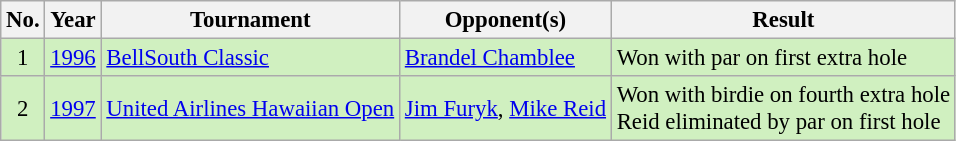<table class="wikitable" style="font-size:95%;">
<tr>
<th>No.</th>
<th>Year</th>
<th>Tournament</th>
<th>Opponent(s)</th>
<th>Result</th>
</tr>
<tr style="background:#D0F0C0;">
<td align=center>1</td>
<td><a href='#'>1996</a></td>
<td><a href='#'>BellSouth Classic</a></td>
<td> <a href='#'>Brandel Chamblee</a></td>
<td>Won with par on first extra hole</td>
</tr>
<tr style="background:#D0F0C0;">
<td align=center>2</td>
<td><a href='#'>1997</a></td>
<td><a href='#'>United Airlines Hawaiian Open</a></td>
<td> <a href='#'>Jim Furyk</a>,  <a href='#'>Mike Reid</a></td>
<td>Won with birdie on fourth extra hole<br>Reid eliminated by par on first hole</td>
</tr>
</table>
